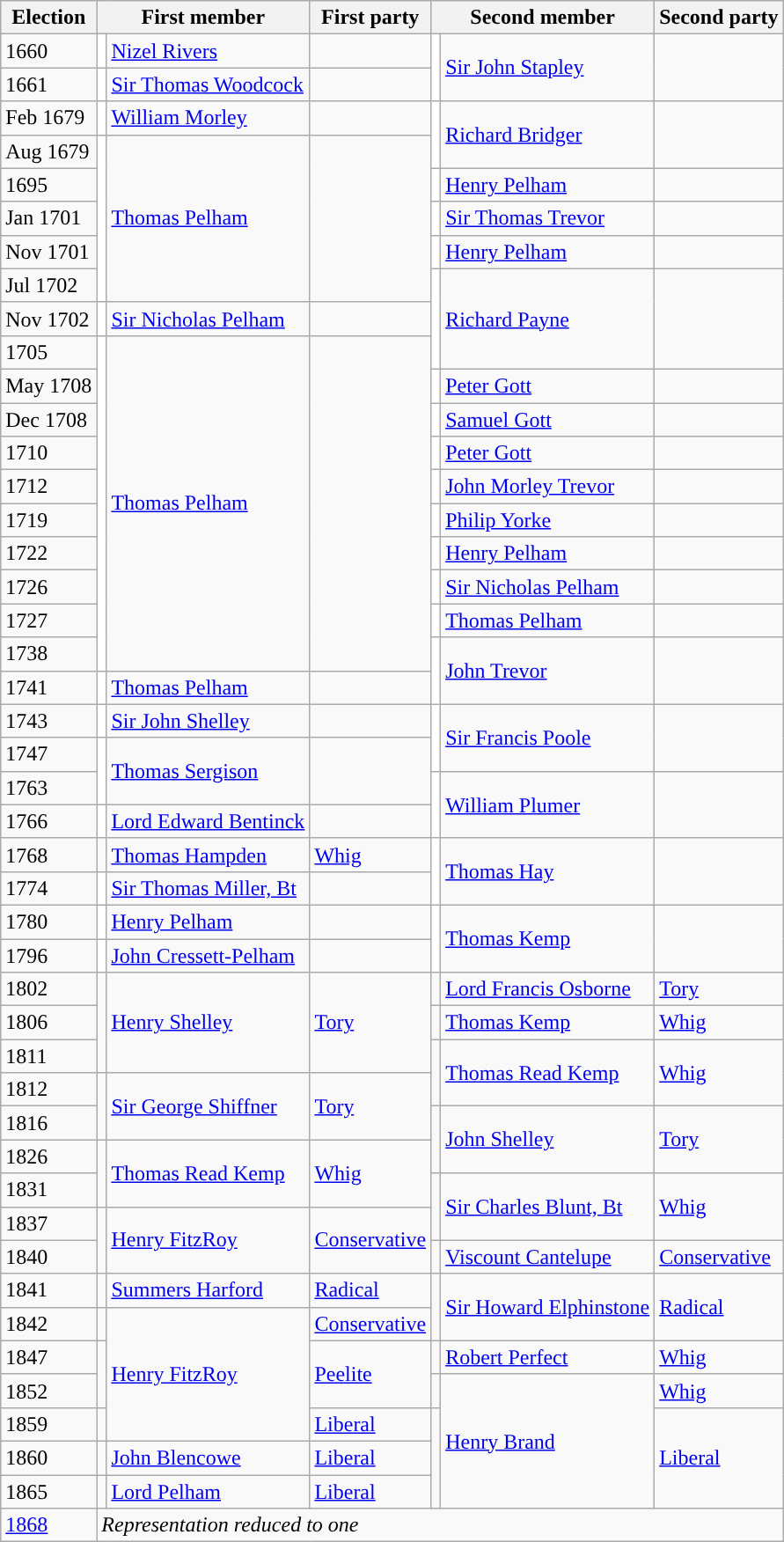<table class="wikitable">
<tr>
<th>Election</th>
<th colspan="2">First member</th>
<th>First party</th>
<th colspan="2">Second member</th>
<th>Second party</th>
</tr>
<tr>
<td>1660</td>
<td style="color:inherit;background-color: white"></td>
<td><a href='#'>Nizel Rivers</a></td>
<td></td>
<td rowspan="2" style="color:inherit;background-color: white"></td>
<td rowspan="2"><a href='#'>Sir John Stapley</a></td>
<td rowspan="2"></td>
</tr>
<tr>
<td>1661</td>
<td style="color:inherit;background-color: white"></td>
<td><a href='#'>Sir Thomas Woodcock</a></td>
<td></td>
</tr>
<tr>
<td>Feb 1679</td>
<td style="color:inherit;background-color: white"></td>
<td><a href='#'>William Morley</a></td>
<td></td>
<td rowspan="2" style="color:inherit;background-color: white"></td>
<td rowspan="2"><a href='#'>Richard Bridger</a></td>
<td rowspan="2"></td>
</tr>
<tr>
<td>Aug 1679</td>
<td rowspan="5" style="color:inherit;background-color: white"></td>
<td rowspan="5"><a href='#'>Thomas Pelham</a></td>
<td rowspan="5"></td>
</tr>
<tr>
<td>1695</td>
<td style="color:inherit;background-color: white"></td>
<td><a href='#'>Henry Pelham</a></td>
<td></td>
</tr>
<tr>
<td>Jan 1701</td>
<td style="color:inherit;background-color: white"></td>
<td><a href='#'>Sir Thomas Trevor</a></td>
<td></td>
</tr>
<tr>
<td>Nov 1701</td>
<td style="color:inherit;background-color: white"></td>
<td><a href='#'>Henry Pelham</a></td>
<td></td>
</tr>
<tr>
<td>Jul 1702</td>
<td rowspan="3" style="color:inherit;background-color: white"></td>
<td rowspan="3"><a href='#'>Richard Payne</a></td>
<td rowspan="3"></td>
</tr>
<tr>
<td>Nov 1702</td>
<td style="color:inherit;background-color: white"></td>
<td><a href='#'>Sir Nicholas Pelham</a></td>
<td></td>
</tr>
<tr>
<td>1705</td>
<td rowspan="10" style="color:inherit;background-color: white"></td>
<td rowspan="10"><a href='#'>Thomas Pelham</a></td>
<td rowspan="10"></td>
</tr>
<tr>
<td>May 1708</td>
<td style="color:inherit;background-color: white"></td>
<td><a href='#'>Peter Gott</a></td>
<td></td>
</tr>
<tr>
<td>Dec 1708</td>
<td style="color:inherit;background-color: white"></td>
<td><a href='#'>Samuel Gott</a></td>
<td></td>
</tr>
<tr>
<td>1710</td>
<td style="color:inherit;background-color: white"></td>
<td><a href='#'>Peter Gott</a></td>
<td></td>
</tr>
<tr>
<td>1712</td>
<td style="color:inherit;background-color: white"></td>
<td><a href='#'>John Morley Trevor</a></td>
<td></td>
</tr>
<tr>
<td>1719</td>
<td style="color:inherit;background-color: white"></td>
<td><a href='#'>Philip Yorke</a></td>
<td></td>
</tr>
<tr>
<td>1722</td>
<td style="color:inherit;background-color: white"></td>
<td><a href='#'>Henry Pelham</a></td>
<td></td>
</tr>
<tr>
<td>1726</td>
<td style="color:inherit;background-color: white"></td>
<td><a href='#'>Sir Nicholas Pelham</a></td>
<td></td>
</tr>
<tr>
<td>1727</td>
<td style="color:inherit;background-color: white"></td>
<td><a href='#'>Thomas Pelham</a></td>
<td></td>
</tr>
<tr>
<td>1738</td>
<td rowspan="2" style="color:inherit;background-color: white"></td>
<td rowspan="2"><a href='#'>John Trevor</a></td>
<td rowspan="2"></td>
</tr>
<tr>
<td>1741</td>
<td style="color:inherit;background-color: white"></td>
<td><a href='#'>Thomas Pelham</a></td>
<td></td>
</tr>
<tr>
<td>1743</td>
<td style="color:inherit;background-color: white"></td>
<td><a href='#'>Sir John Shelley</a></td>
<td></td>
<td rowspan="2" style="color:inherit;background-color: white"></td>
<td rowspan="2"><a href='#'>Sir Francis Poole</a></td>
<td rowspan="2"></td>
</tr>
<tr>
<td>1747</td>
<td rowspan="2" style="color:inherit;background-color: white"></td>
<td rowspan="2"><a href='#'>Thomas Sergison</a></td>
<td rowspan="2"></td>
</tr>
<tr>
<td>1763</td>
<td rowspan="2" style="color:inherit;background-color: white"></td>
<td rowspan="2"><a href='#'>William Plumer</a></td>
<td rowspan="2"></td>
</tr>
<tr>
<td>1766</td>
<td style="color:inherit;background-color: white"></td>
<td><a href='#'>Lord Edward Bentinck</a></td>
<td></td>
</tr>
<tr>
<td>1768</td>
<td rowspan="1" style="color:inherit;background-color: "></td>
<td><a href='#'>Thomas Hampden</a></td>
<td><a href='#'>Whig</a></td>
<td rowspan="2" style="color:inherit;background-color: white"></td>
<td rowspan="2"><a href='#'>Thomas Hay</a></td>
<td rowspan="2"></td>
</tr>
<tr>
<td>1774</td>
<td style="color:inherit;background-color: white"></td>
<td><a href='#'>Sir Thomas Miller, Bt</a></td>
<td></td>
</tr>
<tr>
<td>1780</td>
<td style="color:inherit;background-color: white"></td>
<td><a href='#'>Henry Pelham</a></td>
<td></td>
<td rowspan="2" style="color:inherit;background-color: white"></td>
<td rowspan="2"><a href='#'>Thomas Kemp</a></td>
<td rowspan="2"></td>
</tr>
<tr>
<td>1796</td>
<td style="color:inherit;background-color: white"></td>
<td><a href='#'>John Cressett-Pelham</a></td>
<td></td>
</tr>
<tr>
<td>1802</td>
<td rowspan="3" style="color:inherit;background-color: "></td>
<td rowspan="3"><a href='#'>Henry Shelley</a></td>
<td rowspan="3"><a href='#'>Tory</a></td>
<td style="color:inherit;background-color: "></td>
<td><a href='#'>Lord Francis Osborne</a></td>
<td><a href='#'>Tory</a></td>
</tr>
<tr>
<td>1806</td>
<td style="color:inherit;background-color: "></td>
<td><a href='#'>Thomas Kemp</a></td>
<td><a href='#'>Whig</a></td>
</tr>
<tr>
<td>1811</td>
<td rowspan="2" style="color:inherit;background-color: "></td>
<td rowspan="2"><a href='#'>Thomas Read Kemp</a></td>
<td rowspan="2"><a href='#'>Whig</a></td>
</tr>
<tr>
<td>1812</td>
<td rowspan="2" style="color:inherit;background-color: "></td>
<td rowspan="2"><a href='#'>Sir George Shiffner</a></td>
<td rowspan="2"><a href='#'>Tory</a></td>
</tr>
<tr>
<td>1816</td>
<td rowspan="2" style="color:inherit;background-color: "></td>
<td rowspan="2"><a href='#'>John Shelley</a></td>
<td rowspan="2"><a href='#'>Tory</a></td>
</tr>
<tr>
<td>1826</td>
<td rowspan="2" style="color:inherit;background-color: "></td>
<td rowspan="2"><a href='#'>Thomas Read Kemp</a></td>
<td rowspan="2"><a href='#'>Whig</a></td>
</tr>
<tr>
<td>1831</td>
<td rowspan="2" style="color:inherit;background-color: "></td>
<td rowspan="2"><a href='#'>Sir Charles Blunt, Bt</a></td>
<td rowspan="2"><a href='#'>Whig</a></td>
</tr>
<tr>
<td>1837</td>
<td rowspan="2" style="color:inherit;background-color: "></td>
<td rowspan="2"><a href='#'>Henry FitzRoy</a></td>
<td rowspan="2"><a href='#'>Conservative</a></td>
</tr>
<tr>
<td>1840</td>
<td style="color:inherit;background-color: "></td>
<td><a href='#'>Viscount Cantelupe</a></td>
<td><a href='#'>Conservative</a></td>
</tr>
<tr>
<td>1841</td>
<td style="color:inherit;background-color: "></td>
<td><a href='#'>Summers Harford</a></td>
<td><a href='#'>Radical</a></td>
<td rowspan="2" style="color:inherit;background-color: "></td>
<td rowspan="2"><a href='#'>Sir Howard Elphinstone</a></td>
<td rowspan="2"><a href='#'>Radical</a></td>
</tr>
<tr>
<td>1842</td>
<td style="color:inherit;background-color: "></td>
<td rowspan="4"><a href='#'>Henry FitzRoy</a></td>
<td><a href='#'>Conservative</a></td>
</tr>
<tr>
<td>1847</td>
<td rowspan="2" style="color:inherit;background-color: "></td>
<td rowspan="2"><a href='#'>Peelite</a></td>
<td style="color:inherit;background-color: "></td>
<td><a href='#'>Robert Perfect</a></td>
<td><a href='#'>Whig</a></td>
</tr>
<tr>
<td>1852</td>
<td style="color:inherit;background-color: "></td>
<td rowspan="4"><a href='#'>Henry Brand</a></td>
<td><a href='#'>Whig</a></td>
</tr>
<tr>
<td>1859</td>
<td style="color:inherit;background-color: "></td>
<td><a href='#'>Liberal</a></td>
<td rowspan="3" style="color:inherit;background-color: "></td>
<td rowspan="3"><a href='#'>Liberal</a></td>
</tr>
<tr>
<td>1860</td>
<td style="color:inherit;background-color: "></td>
<td><a href='#'>John Blencowe</a></td>
<td><a href='#'>Liberal</a></td>
</tr>
<tr>
<td>1865</td>
<td style="color:inherit;background-color: "></td>
<td><a href='#'>Lord Pelham</a></td>
<td><a href='#'>Liberal</a></td>
</tr>
<tr>
<td><a href='#'>1868</a></td>
<td colspan="6"><em>Representation reduced to one</em></td>
</tr>
</table>
